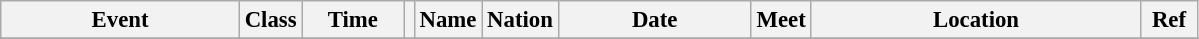<table class="wikitable" style="font-size: 95%;">
<tr>
<th style="width:10em">Event</th>
<th>Class</th>
<th style="width:4em">Time</th>
<th class="unsortable"></th>
<th>Name</th>
<th>Nation</th>
<th style="width:8em">Date</th>
<th>Meet</th>
<th style="width:14em">Location</th>
<th style="width:2em">Ref</th>
</tr>
<tr>
</tr>
</table>
